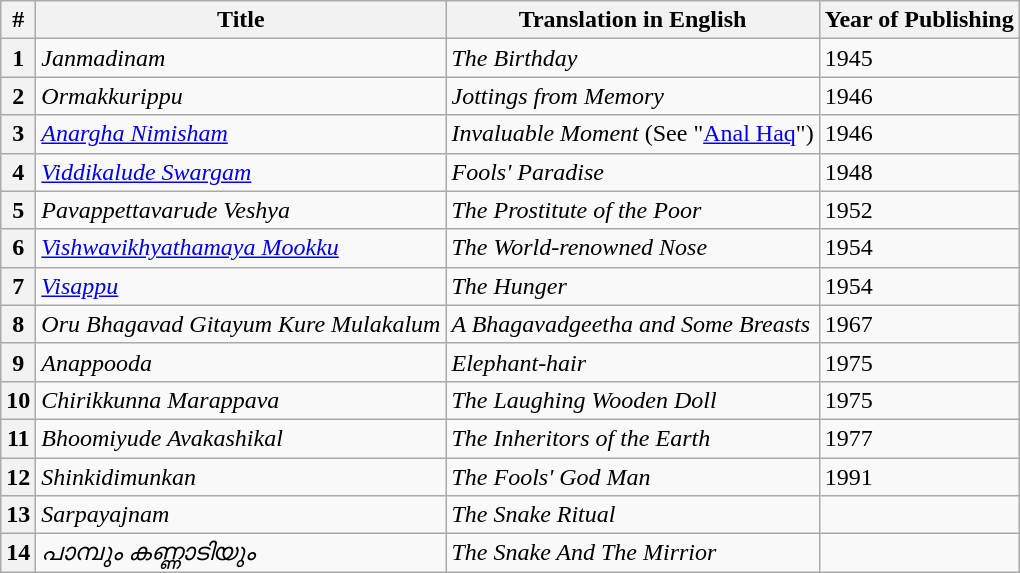<table class="wikitable">
<tr>
<th>#</th>
<th>Title</th>
<th>Translation in English</th>
<th>Year of Publishing</th>
</tr>
<tr>
<th>1</th>
<td><em>Janmadinam</em></td>
<td><em>The Birthday</em></td>
<td>1945</td>
</tr>
<tr>
<th>2</th>
<td><em>Ormakkurippu</em></td>
<td><em>Jottings from Memory</em></td>
<td>1946</td>
</tr>
<tr>
<th>3</th>
<td><em><a href='#'>Anargha Nimisham</a></em></td>
<td><em>Invaluable Moment</em> (See "<a href='#'>Anal Haq</a>")</td>
<td>1946</td>
</tr>
<tr>
<th>4</th>
<td><em><a href='#'>Viddikalude Swargam</a></em></td>
<td><em>Fools' Paradise</em></td>
<td>1948</td>
</tr>
<tr>
<th>5</th>
<td><em>Pavappettavarude Veshya</em></td>
<td><em>The Prostitute of the Poor</em></td>
<td>1952</td>
</tr>
<tr>
<th>6</th>
<td><em><a href='#'>Vishwavikhyathamaya Mookku</a></em></td>
<td><em>The World-renowned Nose</em></td>
<td>1954</td>
</tr>
<tr>
<th>7</th>
<td><em><a href='#'>Visappu</a></em></td>
<td><em>The Hunger</em></td>
<td>1954</td>
</tr>
<tr>
<th>8</th>
<td><em>Oru Bhagavad Gitayum Kure Mulakalum</em></td>
<td><em>A Bhagavadgeetha and Some Breasts</em></td>
<td>1967</td>
</tr>
<tr>
<th>9</th>
<td><em>Anappooda</em></td>
<td><em>Elephant-hair</em></td>
<td>1975</td>
</tr>
<tr>
<th>10</th>
<td><em>Chirikkunna Marappava</em></td>
<td><em>The Laughing Wooden Doll</em></td>
<td>1975</td>
</tr>
<tr>
<th>11</th>
<td><em>Bhoomiyude Avakashikal</em></td>
<td><em>The Inheritors of the Earth</em></td>
<td>1977</td>
</tr>
<tr>
<th>12</th>
<td><em>Shinkidimunkan</em></td>
<td><em>The Fools' God Man</em></td>
<td>1991</td>
</tr>
<tr>
<th>13</th>
<td><em>Sarpayajnam</em></td>
<td><em>The Snake Ritual</em></td>
<td></td>
</tr>
<tr>
<th>14</th>
<td><em>പാമ്പും കണ്ണാടിയും</em></td>
<td><em>The Snake And The Mirrior</em></td>
<td></td>
</tr>
</table>
